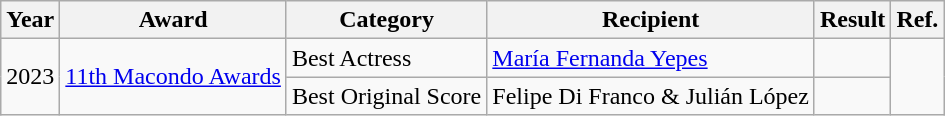<table class="wikitable">
<tr>
<th>Year</th>
<th>Award</th>
<th>Category</th>
<th>Recipient</th>
<th>Result</th>
<th>Ref.</th>
</tr>
<tr>
<td rowspan="2">2023</td>
<td rowspan="2"><a href='#'>11th Macondo Awards</a></td>
<td>Best Actress</td>
<td><a href='#'>María Fernanda Yepes</a></td>
<td></td>
<td rowspan="2"></td>
</tr>
<tr>
<td>Best Original Score</td>
<td>Felipe Di Franco & Julián López</td>
<td></td>
</tr>
</table>
